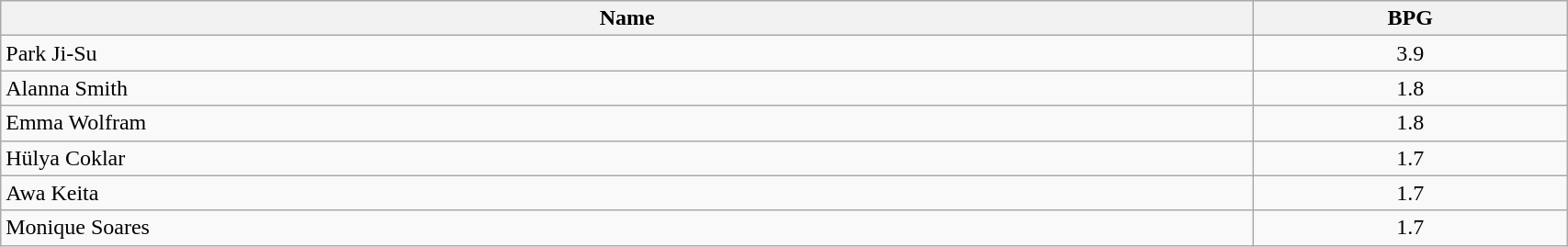<table class=wikitable width="90%">
<tr>
<th width="80%">Name</th>
<th width="20%">BPG</th>
</tr>
<tr>
<td> Park Ji-Su</td>
<td align=center>3.9</td>
</tr>
<tr>
<td> Alanna Smith</td>
<td align=center>1.8</td>
</tr>
<tr>
<td> Emma Wolfram</td>
<td align=center>1.8</td>
</tr>
<tr>
<td> Hülya Coklar</td>
<td align=center>1.7</td>
</tr>
<tr>
<td> Awa Keita</td>
<td align=center>1.7</td>
</tr>
<tr>
<td> Monique Soares</td>
<td align=center>1.7</td>
</tr>
</table>
